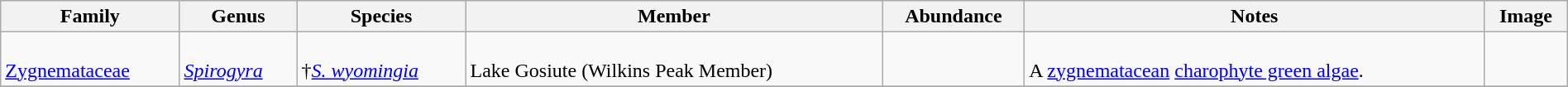<table class="wikitable" style="margin:auto;width:100%;">
<tr>
<th>Family</th>
<th>Genus</th>
<th>Species</th>
<th>Member</th>
<th>Abundance</th>
<th>Notes</th>
<th>Image</th>
</tr>
<tr>
<td><br><a href='#'>Zygnemataceae</a></td>
<td><br><em><a href='#'>Spirogyra</a></em></td>
<td><br>†<em><a href='#'>S. wyomingia</a></em> </td>
<td><br>Lake Gosiute (Wilkins Peak Member)</td>
<td></td>
<td><br>A <a href='#'>zygnematacean</a> <a href='#'>charophyte green algae</a>.</td>
<td></td>
</tr>
<tr>
</tr>
</table>
